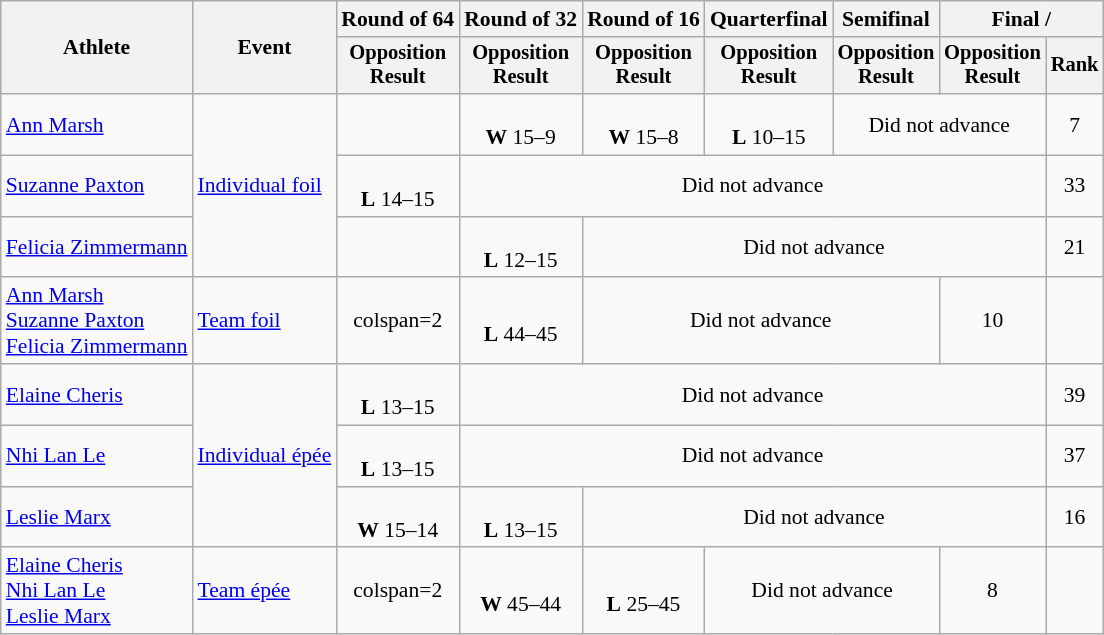<table class=wikitable style=font-size:90%;text-align:center>
<tr>
<th rowspan=2>Athlete</th>
<th rowspan=2>Event</th>
<th>Round of 64</th>
<th>Round of 32</th>
<th>Round of 16</th>
<th>Quarterfinal</th>
<th>Semifinal</th>
<th colspan=2>Final / </th>
</tr>
<tr style=font-size:95%>
<th>Opposition<br>Result</th>
<th>Opposition<br>Result</th>
<th>Opposition<br>Result</th>
<th>Opposition<br>Result</th>
<th>Opposition<br>Result</th>
<th>Opposition<br>Result</th>
<th>Rank</th>
</tr>
<tr>
<td align=left><a href='#'>Ann Marsh</a></td>
<td align=left rowspan=3><a href='#'>Individual foil</a></td>
<td></td>
<td><br><strong>W</strong> 15–9</td>
<td><br><strong>W</strong> 15–8</td>
<td><br><strong>L</strong> 10–15</td>
<td colspan=2>Did not advance</td>
<td>7</td>
</tr>
<tr>
<td align=left><a href='#'>Suzanne Paxton</a></td>
<td><br><strong>L</strong> 14–15</td>
<td colspan=5>Did not advance</td>
<td>33</td>
</tr>
<tr>
<td align=left><a href='#'>Felicia Zimmermann</a></td>
<td></td>
<td><br><strong>L</strong> 12–15</td>
<td colspan=4>Did not advance</td>
<td>21</td>
</tr>
<tr>
<td align=left><a href='#'>Ann Marsh</a><br><a href='#'>Suzanne Paxton</a><br><a href='#'>Felicia Zimmermann</a></td>
<td align=left><a href='#'>Team foil</a></td>
<td>colspan=2 </td>
<td><br><strong>L</strong> 44–45</td>
<td colspan=3>Did not advance</td>
<td>10</td>
</tr>
<tr>
<td align=left><a href='#'>Elaine Cheris</a></td>
<td align=left rowspan=3><a href='#'>Individual épée</a></td>
<td><br><strong>L</strong> 13–15</td>
<td colspan=5>Did not advance</td>
<td>39</td>
</tr>
<tr>
<td align=left><a href='#'>Nhi Lan Le</a></td>
<td><br><strong>L</strong> 13–15</td>
<td colspan=5>Did not advance</td>
<td>37</td>
</tr>
<tr>
<td align=left><a href='#'>Leslie Marx</a></td>
<td><br><strong>W</strong> 15–14</td>
<td><br><strong>L</strong> 13–15</td>
<td colspan=4>Did not advance</td>
<td>16</td>
</tr>
<tr>
<td align=left><a href='#'>Elaine Cheris</a><br><a href='#'>Nhi Lan Le</a><br><a href='#'>Leslie Marx</a></td>
<td align=left><a href='#'>Team épée</a></td>
<td>colspan=2 </td>
<td><br><strong>W</strong> 45–44</td>
<td><br><strong>L</strong> 25–45</td>
<td colspan=2>Did not advance</td>
<td>8</td>
</tr>
</table>
